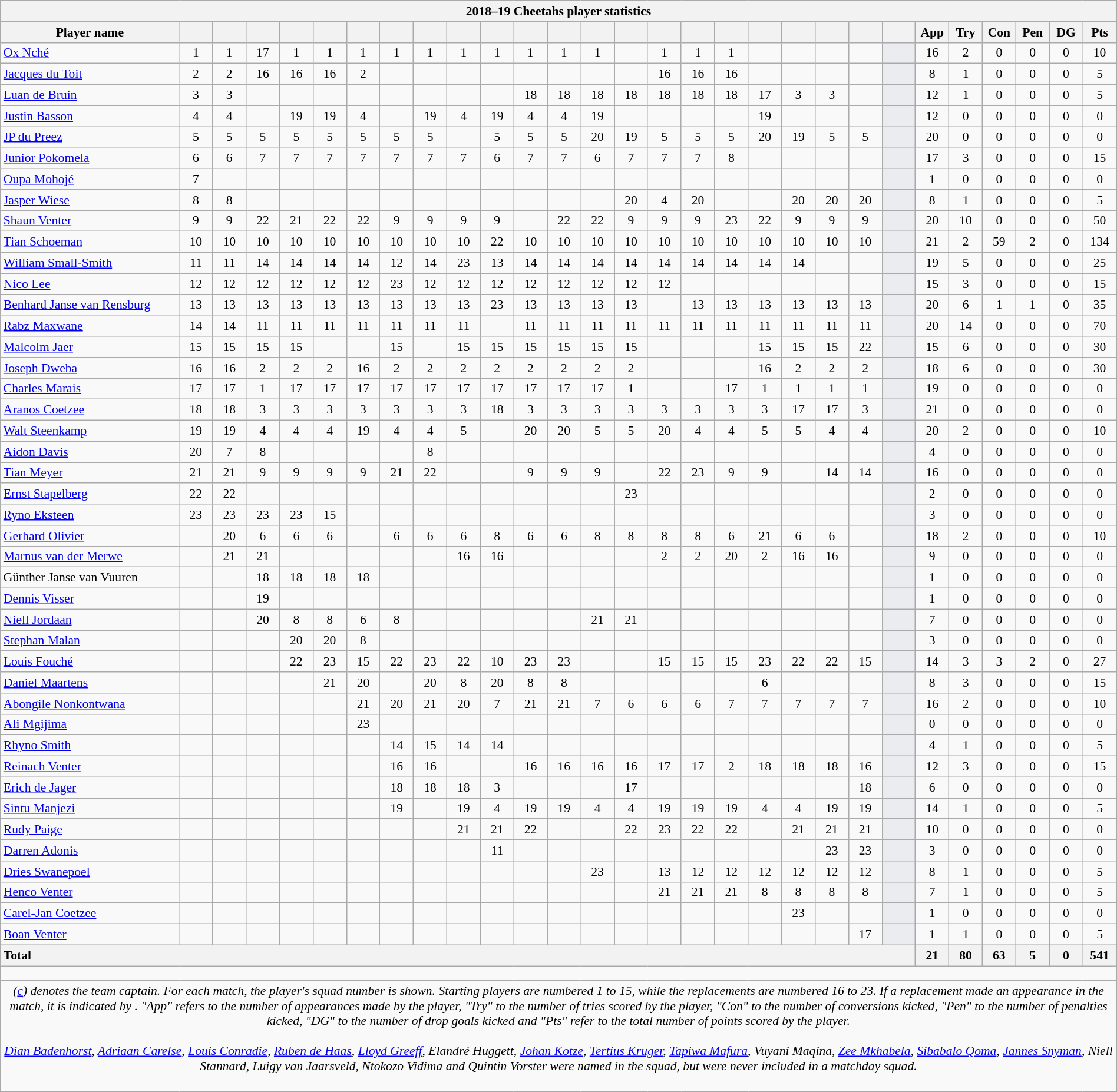<table class="wikitable" style="text-align:center; font-size:90%; width:100%">
<tr>
<th colspan="100%">2018–19 Cheetahs player statistics</th>
</tr>
<tr>
<th style="width:16%;">Player name</th>
<th style="width:3%;"></th>
<th style="width:3%;"></th>
<th style="width:3%;"></th>
<th style="width:3%;"></th>
<th style="width:3%;"></th>
<th style="width:3%;"></th>
<th style="width:3%;"></th>
<th style="width:3%;"></th>
<th style="width:3%;"></th>
<th style="width:3%;"></th>
<th style="width:3%;"></th>
<th style="width:3%;"></th>
<th style="width:3%;"></th>
<th style="width:3%;"></th>
<th style="width:3%;"></th>
<th style="width:3%;"></th>
<th style="width:3%;"></th>
<th style="width:3%;"></th>
<th style="width:3%;"></th>
<th style="width:3%;"></th>
<th style="width:3%;"></th>
<th style="width:3%;"></th>
<th style="width:3%;">App</th>
<th style="width:3%;">Try</th>
<th style="width:3%;">Con</th>
<th style="width:3%;">Pen</th>
<th style="width:3%;">DG</th>
<th style="width:3%;">Pts</th>
</tr>
<tr>
<td style="text-align:left;"><a href='#'>Ox Nché</a></td>
<td>1</td>
<td>1</td>
<td>17 </td>
<td>1</td>
<td>1</td>
<td>1</td>
<td>1</td>
<td>1</td>
<td>1</td>
<td>1</td>
<td>1</td>
<td>1</td>
<td>1</td>
<td></td>
<td>1</td>
<td>1</td>
<td>1</td>
<td></td>
<td></td>
<td></td>
<td></td>
<td style="background:#EBECF0;"></td>
<td>16</td>
<td>2</td>
<td>0</td>
<td>0</td>
<td>0</td>
<td>10</td>
</tr>
<tr>
<td style="text-align:left;"><a href='#'>Jacques du Toit</a></td>
<td>2</td>
<td>2</td>
<td>16 </td>
<td>16 </td>
<td>16 </td>
<td>2</td>
<td></td>
<td></td>
<td></td>
<td></td>
<td></td>
<td></td>
<td></td>
<td></td>
<td>16</td>
<td>16 </td>
<td>16 </td>
<td></td>
<td></td>
<td></td>
<td></td>
<td style="background:#EBECF0;"></td>
<td>8</td>
<td>1</td>
<td>0</td>
<td>0</td>
<td>0</td>
<td>5</td>
</tr>
<tr>
<td style="text-align:left;"><a href='#'>Luan de Bruin</a></td>
<td>3</td>
<td>3</td>
<td></td>
<td></td>
<td></td>
<td></td>
<td></td>
<td></td>
<td></td>
<td></td>
<td>18 </td>
<td>18 </td>
<td>18 </td>
<td>18 </td>
<td>18 </td>
<td>18 </td>
<td>18 </td>
<td>17 </td>
<td>3</td>
<td>3</td>
<td></td>
<td style="background:#EBECF0;"></td>
<td>12</td>
<td>1</td>
<td>0</td>
<td>0</td>
<td>0</td>
<td>5</td>
</tr>
<tr>
<td style="text-align:left;"><a href='#'>Justin Basson</a></td>
<td>4</td>
<td>4</td>
<td></td>
<td>19 </td>
<td>19 </td>
<td>4</td>
<td></td>
<td>19 </td>
<td>4</td>
<td>19 </td>
<td>4</td>
<td>4</td>
<td>19 </td>
<td></td>
<td></td>
<td></td>
<td></td>
<td>19 </td>
<td></td>
<td></td>
<td></td>
<td style="background:#EBECF0;"></td>
<td>12</td>
<td>0</td>
<td>0</td>
<td>0</td>
<td>0</td>
<td>0</td>
</tr>
<tr>
<td style="text-align:left;"><a href='#'>JP du Preez</a></td>
<td>5</td>
<td>5</td>
<td>5</td>
<td>5</td>
<td>5</td>
<td>5</td>
<td>5</td>
<td>5</td>
<td></td>
<td>5</td>
<td>5</td>
<td>5</td>
<td>20 </td>
<td>19 </td>
<td>5</td>
<td>5</td>
<td>5</td>
<td>20 </td>
<td>19 </td>
<td>5</td>
<td>5</td>
<td style="background:#EBECF0;"></td>
<td>20</td>
<td>0</td>
<td>0</td>
<td>0</td>
<td>0</td>
<td>0</td>
</tr>
<tr>
<td style="text-align:left;"><a href='#'>Junior Pokomela</a></td>
<td>6</td>
<td>6</td>
<td>7</td>
<td>7</td>
<td>7</td>
<td>7</td>
<td>7</td>
<td>7</td>
<td>7</td>
<td>6</td>
<td>7</td>
<td>7</td>
<td>6</td>
<td>7</td>
<td>7</td>
<td>7</td>
<td>8</td>
<td></td>
<td></td>
<td></td>
<td></td>
<td style="background:#EBECF0;"></td>
<td>17</td>
<td>3</td>
<td>0</td>
<td>0</td>
<td>0</td>
<td>15</td>
</tr>
<tr>
<td style="text-align:left;"><a href='#'>Oupa Mohojé</a></td>
<td>7</td>
<td></td>
<td></td>
<td></td>
<td></td>
<td></td>
<td></td>
<td></td>
<td></td>
<td></td>
<td></td>
<td></td>
<td></td>
<td></td>
<td></td>
<td></td>
<td></td>
<td></td>
<td></td>
<td></td>
<td></td>
<td style="background:#EBECF0;"></td>
<td>1</td>
<td>0</td>
<td>0</td>
<td>0</td>
<td>0</td>
<td>0</td>
</tr>
<tr>
<td style="text-align:left;"><a href='#'>Jasper Wiese</a></td>
<td>8</td>
<td>8</td>
<td></td>
<td></td>
<td></td>
<td></td>
<td></td>
<td></td>
<td></td>
<td></td>
<td></td>
<td></td>
<td></td>
<td>20 </td>
<td>4</td>
<td>20 </td>
<td></td>
<td></td>
<td>20 </td>
<td>20 </td>
<td>20 </td>
<td style="background:#EBECF0;"></td>
<td>8</td>
<td>1</td>
<td>0</td>
<td>0</td>
<td>0</td>
<td>5</td>
</tr>
<tr>
<td style="text-align:left;"><a href='#'>Shaun Venter</a></td>
<td>9</td>
<td>9</td>
<td>22 </td>
<td>21 </td>
<td>22 </td>
<td>22 </td>
<td>9</td>
<td>9</td>
<td>9</td>
<td>9</td>
<td></td>
<td>22 </td>
<td>22 </td>
<td>9</td>
<td>9</td>
<td>9</td>
<td>23 </td>
<td>22 </td>
<td>9</td>
<td>9</td>
<td>9</td>
<td style="background:#EBECF0;"></td>
<td>20</td>
<td>10</td>
<td>0</td>
<td>0</td>
<td>0</td>
<td>50</td>
</tr>
<tr>
<td style="text-align:left;"><a href='#'>Tian Schoeman</a></td>
<td>10</td>
<td>10</td>
<td>10</td>
<td>10</td>
<td>10</td>
<td>10</td>
<td>10</td>
<td>10</td>
<td>10</td>
<td>22 </td>
<td>10</td>
<td>10</td>
<td>10</td>
<td>10</td>
<td>10</td>
<td>10</td>
<td>10</td>
<td>10</td>
<td>10</td>
<td>10</td>
<td>10</td>
<td style="background:#EBECF0;"></td>
<td>21</td>
<td>2</td>
<td>59</td>
<td>2</td>
<td>0</td>
<td>134</td>
</tr>
<tr>
<td style="text-align:left;"><a href='#'>William Small-Smith</a></td>
<td>11</td>
<td>11</td>
<td>14</td>
<td>14</td>
<td>14</td>
<td>14</td>
<td>12</td>
<td>14</td>
<td>23 </td>
<td>13</td>
<td>14</td>
<td>14</td>
<td>14</td>
<td>14</td>
<td>14</td>
<td>14</td>
<td>14</td>
<td>14</td>
<td>14</td>
<td></td>
<td></td>
<td style="background:#EBECF0;"></td>
<td>19</td>
<td>5</td>
<td>0</td>
<td>0</td>
<td>0</td>
<td>25</td>
</tr>
<tr>
<td style="text-align:left;"><a href='#'>Nico Lee</a></td>
<td>12</td>
<td>12</td>
<td>12</td>
<td>12</td>
<td>12</td>
<td>12</td>
<td>23 </td>
<td>12</td>
<td>12</td>
<td>12</td>
<td>12</td>
<td>12</td>
<td>12</td>
<td>12</td>
<td>12</td>
<td></td>
<td></td>
<td></td>
<td></td>
<td></td>
<td></td>
<td style="background:#EBECF0;"></td>
<td>15</td>
<td>3</td>
<td>0</td>
<td>0</td>
<td>0</td>
<td>15</td>
</tr>
<tr>
<td style="text-align:left;"><a href='#'>Benhard Janse van Rensburg</a></td>
<td>13</td>
<td>13</td>
<td>13</td>
<td>13</td>
<td>13</td>
<td>13</td>
<td>13</td>
<td>13</td>
<td>13</td>
<td>23 </td>
<td>13</td>
<td>13</td>
<td>13</td>
<td>13</td>
<td></td>
<td>13</td>
<td>13</td>
<td>13</td>
<td>13</td>
<td>13</td>
<td>13</td>
<td style="background:#EBECF0;"></td>
<td>20</td>
<td>6</td>
<td>1</td>
<td>1</td>
<td>0</td>
<td>35</td>
</tr>
<tr>
<td style="text-align:left;"><a href='#'>Rabz Maxwane</a></td>
<td>14</td>
<td>14</td>
<td>11</td>
<td>11</td>
<td>11</td>
<td>11</td>
<td>11</td>
<td>11</td>
<td>11</td>
<td></td>
<td>11</td>
<td>11</td>
<td>11</td>
<td>11</td>
<td>11</td>
<td>11</td>
<td>11</td>
<td>11</td>
<td>11</td>
<td>11</td>
<td>11</td>
<td style="background:#EBECF0;"></td>
<td>20</td>
<td>14</td>
<td>0</td>
<td>0</td>
<td>0</td>
<td>70</td>
</tr>
<tr>
<td style="text-align:left;"><a href='#'>Malcolm Jaer</a></td>
<td>15</td>
<td>15</td>
<td>15</td>
<td>15</td>
<td></td>
<td></td>
<td>15</td>
<td></td>
<td>15</td>
<td>15</td>
<td>15</td>
<td>15</td>
<td>15</td>
<td>15</td>
<td></td>
<td></td>
<td></td>
<td>15</td>
<td>15</td>
<td>15</td>
<td>22 </td>
<td style="background:#EBECF0;"></td>
<td>15</td>
<td>6</td>
<td>0</td>
<td>0</td>
<td>0</td>
<td>30</td>
</tr>
<tr>
<td style="text-align:left;"><a href='#'>Joseph Dweba</a></td>
<td>16 </td>
<td>16 </td>
<td>2</td>
<td>2</td>
<td>2</td>
<td>16 </td>
<td>2</td>
<td>2</td>
<td>2</td>
<td>2</td>
<td>2</td>
<td>2</td>
<td>2</td>
<td>2</td>
<td></td>
<td></td>
<td></td>
<td>16 </td>
<td>2</td>
<td>2</td>
<td>2</td>
<td style="background:#EBECF0;"></td>
<td>18</td>
<td>6</td>
<td>0</td>
<td>0</td>
<td>0</td>
<td>30</td>
</tr>
<tr>
<td style="text-align:left;"><a href='#'>Charles Marais</a></td>
<td>17 </td>
<td>17 </td>
<td>1</td>
<td>17 </td>
<td>17 </td>
<td>17 </td>
<td>17 </td>
<td>17 </td>
<td>17 </td>
<td>17 </td>
<td>17 </td>
<td>17 </td>
<td>17 </td>
<td>1</td>
<td></td>
<td></td>
<td>17 </td>
<td>1</td>
<td>1</td>
<td>1</td>
<td>1</td>
<td style="background:#EBECF0;"></td>
<td>19</td>
<td>0</td>
<td>0</td>
<td>0</td>
<td>0</td>
<td>0</td>
</tr>
<tr>
<td style="text-align:left;"><a href='#'>Aranos Coetzee</a></td>
<td>18 </td>
<td>18 </td>
<td>3</td>
<td>3</td>
<td>3</td>
<td>3</td>
<td>3</td>
<td>3</td>
<td>3</td>
<td>18 </td>
<td>3</td>
<td>3</td>
<td>3</td>
<td>3</td>
<td>3</td>
<td>3</td>
<td>3</td>
<td>3</td>
<td>17 </td>
<td>17 </td>
<td>3</td>
<td style="background:#EBECF0;"></td>
<td>21</td>
<td>0</td>
<td>0</td>
<td>0</td>
<td>0</td>
<td>0</td>
</tr>
<tr>
<td style="text-align:left;"><a href='#'>Walt Steenkamp</a></td>
<td>19 </td>
<td>19 </td>
<td>4</td>
<td>4</td>
<td>4</td>
<td>19 </td>
<td>4</td>
<td>4</td>
<td>5</td>
<td></td>
<td>20 </td>
<td>20 </td>
<td>5</td>
<td>5</td>
<td>20 </td>
<td>4</td>
<td>4</td>
<td>5</td>
<td>5</td>
<td>4</td>
<td>4</td>
<td style="background:#EBECF0;"></td>
<td>20</td>
<td>2</td>
<td>0</td>
<td>0</td>
<td>0</td>
<td>10</td>
</tr>
<tr>
<td style="text-align:left;"><a href='#'>Aidon Davis</a></td>
<td>20 </td>
<td>7</td>
<td>8</td>
<td></td>
<td></td>
<td></td>
<td></td>
<td>8</td>
<td></td>
<td></td>
<td></td>
<td></td>
<td></td>
<td></td>
<td></td>
<td></td>
<td></td>
<td></td>
<td></td>
<td></td>
<td></td>
<td style="background:#EBECF0;"></td>
<td>4</td>
<td>0</td>
<td>0</td>
<td>0</td>
<td>0</td>
<td>0</td>
</tr>
<tr>
<td style="text-align:left;"><a href='#'>Tian Meyer</a></td>
<td>21 </td>
<td>21 </td>
<td>9</td>
<td>9</td>
<td>9</td>
<td>9</td>
<td>21 </td>
<td>22 </td>
<td></td>
<td></td>
<td>9</td>
<td>9</td>
<td>9</td>
<td></td>
<td>22 </td>
<td>23</td>
<td>9</td>
<td>9</td>
<td></td>
<td>14</td>
<td>14</td>
<td style="background:#EBECF0;"></td>
<td>16</td>
<td>0</td>
<td>0</td>
<td>0</td>
<td>0</td>
<td>0</td>
</tr>
<tr>
<td style="text-align:left;"><a href='#'>Ernst Stapelberg</a></td>
<td>22 </td>
<td>22</td>
<td></td>
<td></td>
<td></td>
<td></td>
<td></td>
<td></td>
<td></td>
<td></td>
<td></td>
<td></td>
<td></td>
<td>23 </td>
<td></td>
<td></td>
<td></td>
<td></td>
<td></td>
<td></td>
<td></td>
<td style="background:#EBECF0;"></td>
<td>2</td>
<td>0</td>
<td>0</td>
<td>0</td>
<td>0</td>
<td>0</td>
</tr>
<tr>
<td style="text-align:left;"><a href='#'>Ryno Eksteen</a></td>
<td>23 </td>
<td>23</td>
<td>23 </td>
<td>23</td>
<td>15</td>
<td></td>
<td></td>
<td></td>
<td></td>
<td></td>
<td></td>
<td></td>
<td></td>
<td></td>
<td></td>
<td></td>
<td></td>
<td></td>
<td></td>
<td></td>
<td></td>
<td style="background:#EBECF0;"></td>
<td>3</td>
<td>0</td>
<td>0</td>
<td>0</td>
<td>0</td>
<td>0</td>
</tr>
<tr>
<td style="text-align:left;"><a href='#'>Gerhard Olivier</a></td>
<td></td>
<td>20 </td>
<td>6</td>
<td>6</td>
<td>6</td>
<td></td>
<td>6</td>
<td>6</td>
<td>6</td>
<td>8</td>
<td>6</td>
<td>6</td>
<td>8</td>
<td>8</td>
<td>8</td>
<td>8</td>
<td>6</td>
<td>21 </td>
<td>6</td>
<td>6</td>
<td></td>
<td style="background:#EBECF0;"></td>
<td>18</td>
<td>2</td>
<td>0</td>
<td>0</td>
<td>0</td>
<td>10</td>
</tr>
<tr>
<td style="text-align:left;"><a href='#'>Marnus van der Merwe</a></td>
<td></td>
<td>21 </td>
<td>21 </td>
<td></td>
<td></td>
<td></td>
<td></td>
<td></td>
<td>16 </td>
<td>16</td>
<td></td>
<td></td>
<td></td>
<td></td>
<td>2</td>
<td>2</td>
<td>20 </td>
<td>2</td>
<td>16 </td>
<td>16 </td>
<td></td>
<td style="background:#EBECF0;"></td>
<td>9</td>
<td>0</td>
<td>0</td>
<td>0</td>
<td>0</td>
<td>0</td>
</tr>
<tr>
<td style="text-align:left;">Günther Janse van Vuuren</td>
<td></td>
<td></td>
<td>18 </td>
<td>18</td>
<td>18</td>
<td>18</td>
<td></td>
<td></td>
<td></td>
<td></td>
<td></td>
<td></td>
<td></td>
<td></td>
<td></td>
<td></td>
<td></td>
<td></td>
<td></td>
<td></td>
<td></td>
<td style="background:#EBECF0;"></td>
<td>1</td>
<td>0</td>
<td>0</td>
<td>0</td>
<td>0</td>
<td>0</td>
</tr>
<tr>
<td style="text-align:left;"><a href='#'>Dennis Visser</a></td>
<td></td>
<td></td>
<td>19 </td>
<td></td>
<td></td>
<td></td>
<td></td>
<td></td>
<td></td>
<td></td>
<td></td>
<td></td>
<td></td>
<td></td>
<td></td>
<td></td>
<td></td>
<td></td>
<td></td>
<td></td>
<td></td>
<td style="background:#EBECF0;"></td>
<td>1</td>
<td>0</td>
<td>0</td>
<td>0</td>
<td>0</td>
<td>0</td>
</tr>
<tr>
<td style="text-align:left;"><a href='#'>Niell Jordaan</a></td>
<td></td>
<td></td>
<td>20 </td>
<td>8</td>
<td>8</td>
<td>6</td>
<td>8</td>
<td></td>
<td></td>
<td></td>
<td></td>
<td></td>
<td>21 </td>
<td>21 </td>
<td></td>
<td></td>
<td></td>
<td></td>
<td></td>
<td></td>
<td></td>
<td style="background:#EBECF0;"></td>
<td>7</td>
<td>0</td>
<td>0</td>
<td>0</td>
<td>0</td>
<td>0</td>
</tr>
<tr>
<td style="text-align:left;"><a href='#'>Stephan Malan</a></td>
<td></td>
<td></td>
<td></td>
<td>20 </td>
<td>20 </td>
<td>8</td>
<td></td>
<td></td>
<td></td>
<td></td>
<td></td>
<td></td>
<td></td>
<td></td>
<td></td>
<td></td>
<td></td>
<td></td>
<td></td>
<td></td>
<td></td>
<td style="background:#EBECF0;"></td>
<td>3</td>
<td>0</td>
<td>0</td>
<td>0</td>
<td>0</td>
<td>0</td>
</tr>
<tr>
<td style="text-align:left;"><a href='#'>Louis Fouché</a></td>
<td></td>
<td></td>
<td></td>
<td>22 </td>
<td>23 </td>
<td>15</td>
<td>22 </td>
<td>23</td>
<td>22 </td>
<td>10</td>
<td>23</td>
<td>23 </td>
<td></td>
<td></td>
<td>15</td>
<td>15</td>
<td>15</td>
<td>23 </td>
<td>22 </td>
<td>22 </td>
<td>15</td>
<td style="background:#EBECF0;"></td>
<td>14</td>
<td>3</td>
<td>3</td>
<td>2</td>
<td>0</td>
<td>27</td>
</tr>
<tr>
<td style="text-align:left;"><a href='#'>Daniel Maartens</a></td>
<td></td>
<td></td>
<td></td>
<td></td>
<td>21 </td>
<td>20 </td>
<td></td>
<td>20 </td>
<td>8</td>
<td>20 </td>
<td>8</td>
<td>8</td>
<td></td>
<td></td>
<td></td>
<td></td>
<td></td>
<td>6</td>
<td></td>
<td></td>
<td></td>
<td style="background:#EBECF0;"></td>
<td>8</td>
<td>3</td>
<td>0</td>
<td>0</td>
<td>0</td>
<td>15</td>
</tr>
<tr>
<td style="text-align:left;"><a href='#'>Abongile Nonkontwana</a></td>
<td></td>
<td></td>
<td></td>
<td></td>
<td></td>
<td>21 </td>
<td>20 </td>
<td>21 </td>
<td>20 </td>
<td>7</td>
<td>21 </td>
<td>21 </td>
<td>7</td>
<td>6</td>
<td>6</td>
<td>6</td>
<td>7</td>
<td>7</td>
<td>7</td>
<td>7</td>
<td>7</td>
<td style="background:#EBECF0;"></td>
<td>16</td>
<td>2</td>
<td>0</td>
<td>0</td>
<td>0</td>
<td>10</td>
</tr>
<tr>
<td style="text-align:left;"><a href='#'>Ali Mgijima</a></td>
<td></td>
<td></td>
<td></td>
<td></td>
<td></td>
<td>23</td>
<td></td>
<td></td>
<td></td>
<td></td>
<td></td>
<td></td>
<td></td>
<td></td>
<td></td>
<td></td>
<td></td>
<td></td>
<td></td>
<td></td>
<td></td>
<td style="background:#EBECF0;"></td>
<td>0</td>
<td>0</td>
<td>0</td>
<td>0</td>
<td>0</td>
<td>0</td>
</tr>
<tr>
<td style="text-align:left;"><a href='#'>Rhyno Smith</a></td>
<td></td>
<td></td>
<td></td>
<td></td>
<td></td>
<td></td>
<td>14</td>
<td>15</td>
<td>14</td>
<td>14</td>
<td></td>
<td></td>
<td></td>
<td></td>
<td></td>
<td></td>
<td></td>
<td></td>
<td></td>
<td></td>
<td></td>
<td style="background:#EBECF0;"></td>
<td>4</td>
<td>1</td>
<td>0</td>
<td>0</td>
<td>0</td>
<td>5</td>
</tr>
<tr>
<td style="text-align:left;"><a href='#'>Reinach Venter</a></td>
<td></td>
<td></td>
<td></td>
<td></td>
<td></td>
<td></td>
<td>16 </td>
<td>16 </td>
<td></td>
<td></td>
<td>16 </td>
<td>16 </td>
<td>16 </td>
<td>16 </td>
<td>17 </td>
<td>17</td>
<td>2</td>
<td>18 </td>
<td>18 </td>
<td>18 </td>
<td>16 </td>
<td style="background:#EBECF0;"></td>
<td>12</td>
<td>3</td>
<td>0</td>
<td>0</td>
<td>0</td>
<td>15</td>
</tr>
<tr>
<td style="text-align:left;"><a href='#'>Erich de Jager</a></td>
<td></td>
<td></td>
<td></td>
<td></td>
<td></td>
<td></td>
<td>18 </td>
<td>18 </td>
<td>18 </td>
<td>3</td>
<td></td>
<td></td>
<td></td>
<td>17 </td>
<td></td>
<td></td>
<td></td>
<td></td>
<td></td>
<td></td>
<td>18 </td>
<td style="background:#EBECF0;"></td>
<td>6</td>
<td>0</td>
<td>0</td>
<td>0</td>
<td>0</td>
<td>0</td>
</tr>
<tr>
<td style="text-align:left;"><a href='#'>Sintu Manjezi</a></td>
<td></td>
<td></td>
<td></td>
<td></td>
<td></td>
<td></td>
<td>19 </td>
<td></td>
<td>19 </td>
<td>4</td>
<td>19 </td>
<td>19 </td>
<td>4</td>
<td>4</td>
<td>19 </td>
<td>19 </td>
<td>19 </td>
<td>4</td>
<td>4</td>
<td>19 </td>
<td>19 </td>
<td style="background:#EBECF0;"></td>
<td>14</td>
<td>1</td>
<td>0</td>
<td>0</td>
<td>0</td>
<td>5</td>
</tr>
<tr>
<td style="text-align:left;"><a href='#'>Rudy Paige</a></td>
<td></td>
<td></td>
<td></td>
<td></td>
<td></td>
<td></td>
<td></td>
<td></td>
<td>21 </td>
<td>21 </td>
<td>22 </td>
<td></td>
<td></td>
<td>22 </td>
<td>23 </td>
<td>22 </td>
<td>22 </td>
<td></td>
<td>21 </td>
<td>21 </td>
<td>21 </td>
<td style="background:#EBECF0;"></td>
<td>10</td>
<td>0</td>
<td>0</td>
<td>0</td>
<td>0</td>
<td>0</td>
</tr>
<tr>
<td style="text-align:left;"><a href='#'>Darren Adonis</a></td>
<td></td>
<td></td>
<td></td>
<td></td>
<td></td>
<td></td>
<td></td>
<td></td>
<td></td>
<td>11</td>
<td></td>
<td></td>
<td></td>
<td></td>
<td></td>
<td></td>
<td></td>
<td></td>
<td></td>
<td>23 </td>
<td>23 </td>
<td style="background:#EBECF0;"></td>
<td>3</td>
<td>0</td>
<td>0</td>
<td>0</td>
<td>0</td>
<td>0</td>
</tr>
<tr>
<td style="text-align:left;"><a href='#'>Dries Swanepoel</a></td>
<td></td>
<td></td>
<td></td>
<td></td>
<td></td>
<td></td>
<td></td>
<td></td>
<td></td>
<td></td>
<td></td>
<td></td>
<td>23 </td>
<td></td>
<td>13</td>
<td>12</td>
<td>12</td>
<td>12</td>
<td>12</td>
<td>12</td>
<td>12</td>
<td style="background:#EBECF0;"></td>
<td>8</td>
<td>1</td>
<td>0</td>
<td>0</td>
<td>0</td>
<td>5</td>
</tr>
<tr>
<td style="text-align:left;"><a href='#'>Henco Venter</a></td>
<td></td>
<td></td>
<td></td>
<td></td>
<td></td>
<td></td>
<td></td>
<td></td>
<td></td>
<td></td>
<td></td>
<td></td>
<td></td>
<td></td>
<td>21 </td>
<td>21 </td>
<td>21 </td>
<td>8</td>
<td>8</td>
<td>8</td>
<td>8</td>
<td style="background:#EBECF0;"></td>
<td>7</td>
<td>1</td>
<td>0</td>
<td>0</td>
<td>0</td>
<td>5</td>
</tr>
<tr>
<td style="text-align:left;"><a href='#'>Carel-Jan Coetzee</a></td>
<td></td>
<td></td>
<td></td>
<td></td>
<td></td>
<td></td>
<td></td>
<td></td>
<td></td>
<td></td>
<td></td>
<td></td>
<td></td>
<td></td>
<td></td>
<td></td>
<td></td>
<td></td>
<td>23 </td>
<td></td>
<td></td>
<td style="background:#EBECF0;"></td>
<td>1</td>
<td>0</td>
<td>0</td>
<td>0</td>
<td>0</td>
<td>0</td>
</tr>
<tr>
<td style="text-align:left;"><a href='#'>Boan Venter</a></td>
<td></td>
<td></td>
<td></td>
<td></td>
<td></td>
<td></td>
<td></td>
<td></td>
<td></td>
<td></td>
<td></td>
<td></td>
<td></td>
<td></td>
<td></td>
<td></td>
<td></td>
<td></td>
<td></td>
<td></td>
<td>17 </td>
<td style="background:#EBECF0;"></td>
<td>1</td>
<td>1</td>
<td>0</td>
<td>0</td>
<td>0</td>
<td>5</td>
</tr>
<tr class="sortbottom">
<th colspan="23" style="text-align:left;">Total</th>
<th>21</th>
<th>80</th>
<th>63</th>
<th>5</th>
<th>0</th>
<th>541</th>
</tr>
<tr class="sortbottom">
<td colspan="100%" style="height: 10px;"></td>
</tr>
<tr class="sortbottom">
<td colspan="100%" style="text-align:center;"><em>(<a href='#'>c</a>) denotes the team captain. For each match, the player's squad number is shown. Starting players are numbered 1 to 15, while the replacements are numbered 16 to 23. If a replacement made an appearance in the match, it is indicated by . "App" refers to the number of appearances made by the player, "Try" to the number of tries scored by the player, "Con" to the number of conversions kicked, "Pen" to the number of penalties kicked, "DG" to the number of drop goals kicked and "Pts" refer to the total number of points scored by the player. <br> <br> <a href='#'>Dian Badenhorst</a>, <a href='#'>Adriaan Carelse</a>, <a href='#'>Louis Conradie</a>, <a href='#'>Ruben de Haas</a>, <a href='#'>Lloyd Greeff</a>, Elandré Huggett, <a href='#'>Johan Kotze</a>, <a href='#'>Tertius Kruger</a>, <a href='#'>Tapiwa Mafura</a>, Vuyani Maqina, <a href='#'>Zee Mkhabela</a>, <a href='#'>Sibabalo Qoma</a>, <a href='#'>Jannes Snyman</a>, Niell Stannard, Luigy van Jaarsveld, Ntokozo Vidima and Quintin Vorster were named in the squad, but were never included in a matchday squad.</em> <br> <br> </td>
</tr>
</table>
